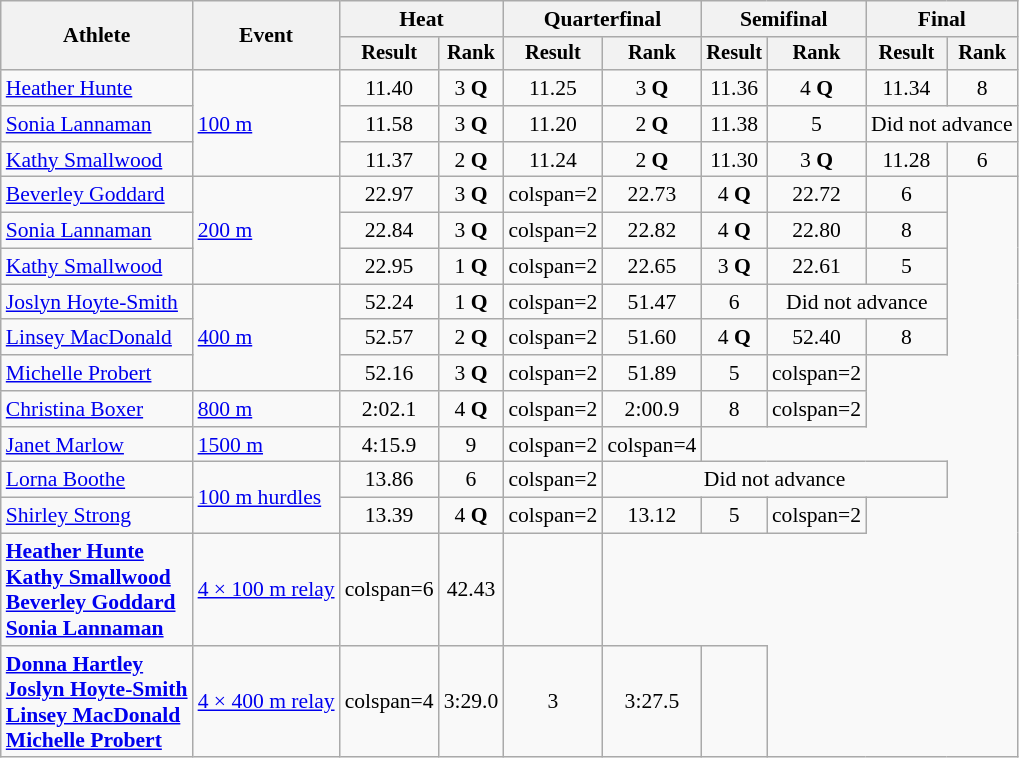<table class=wikitable style="font-size:90%">
<tr>
<th rowspan="2">Athlete</th>
<th rowspan="2">Event</th>
<th colspan="2">Heat</th>
<th colspan="2">Quarterfinal</th>
<th colspan="2">Semifinal</th>
<th colspan="2">Final</th>
</tr>
<tr style="font-size:95%">
<th>Result</th>
<th>Rank</th>
<th>Result</th>
<th>Rank</th>
<th>Result</th>
<th>Rank</th>
<th>Result</th>
<th>Rank</th>
</tr>
<tr align=center>
<td align=left><a href='#'>Heather Hunte</a></td>
<td align=left rowspan=3><a href='#'>100 m</a></td>
<td>11.40</td>
<td>3 <strong>Q</strong></td>
<td>11.25</td>
<td>3 <strong>Q</strong></td>
<td>11.36</td>
<td>4 <strong>Q</strong></td>
<td>11.34</td>
<td>8</td>
</tr>
<tr align=center>
<td align=left><a href='#'>Sonia Lannaman</a></td>
<td>11.58</td>
<td>3 <strong>Q</strong></td>
<td>11.20</td>
<td>2 <strong>Q</strong></td>
<td>11.38</td>
<td>5</td>
<td colspan=2>Did not advance</td>
</tr>
<tr align=center>
<td align=left><a href='#'>Kathy Smallwood</a></td>
<td>11.37</td>
<td>2 <strong>Q</strong></td>
<td>11.24</td>
<td>2 <strong>Q</strong></td>
<td>11.30</td>
<td>3 <strong>Q</strong></td>
<td>11.28</td>
<td>6</td>
</tr>
<tr align=center>
<td align=left><a href='#'>Beverley Goddard</a></td>
<td align=left rowspan=3><a href='#'>200 m</a></td>
<td>22.97</td>
<td>3 <strong>Q</strong></td>
<td>colspan=2</td>
<td>22.73</td>
<td>4 <strong>Q</strong></td>
<td>22.72</td>
<td>6</td>
</tr>
<tr align=center>
<td align=left><a href='#'>Sonia Lannaman</a></td>
<td>22.84</td>
<td>3 <strong>Q</strong></td>
<td>colspan=2</td>
<td>22.82</td>
<td>4 <strong>Q</strong></td>
<td>22.80</td>
<td>8</td>
</tr>
<tr align=center>
<td align=left><a href='#'>Kathy Smallwood</a></td>
<td>22.95</td>
<td>1 <strong>Q</strong></td>
<td>colspan=2</td>
<td>22.65</td>
<td>3 <strong>Q</strong></td>
<td>22.61</td>
<td>5</td>
</tr>
<tr align=center>
<td align=left><a href='#'>Joslyn Hoyte-Smith</a></td>
<td align=left rowspan=3><a href='#'>400 m</a></td>
<td>52.24</td>
<td>1 <strong>Q</strong></td>
<td>colspan=2</td>
<td>51.47</td>
<td>6</td>
<td colspan=2>Did not advance</td>
</tr>
<tr align=center>
<td align=left><a href='#'>Linsey MacDonald</a></td>
<td>52.57</td>
<td>2 <strong>Q</strong></td>
<td>colspan=2</td>
<td>51.60</td>
<td>4 <strong>Q</strong></td>
<td>52.40</td>
<td>8</td>
</tr>
<tr align=center>
<td align=left><a href='#'>Michelle Probert</a></td>
<td>52.16</td>
<td>3 <strong>Q</strong></td>
<td>colspan=2</td>
<td>51.89</td>
<td>5</td>
<td>colspan=2</td>
</tr>
<tr align=center>
<td align=left><a href='#'>Christina Boxer</a></td>
<td align=left><a href='#'>800 m</a></td>
<td>2:02.1</td>
<td>4 <strong>Q</strong></td>
<td>colspan=2 </td>
<td>2:00.9</td>
<td>8</td>
<td>colspan=2</td>
</tr>
<tr align=center>
<td align=left><a href='#'>Janet Marlow</a></td>
<td align=left><a href='#'>1500 m</a></td>
<td>4:15.9</td>
<td>9</td>
<td>colspan=2 </td>
<td>colspan=4 </td>
</tr>
<tr align=center>
<td align=left><a href='#'>Lorna Boothe</a></td>
<td align=left rowspan=2><a href='#'>100 m hurdles</a></td>
<td>13.86</td>
<td>6</td>
<td>colspan=2 </td>
<td colspan=4>Did not advance</td>
</tr>
<tr align=center>
<td align=left><a href='#'>Shirley Strong</a></td>
<td>13.39</td>
<td>4 <strong>Q</strong></td>
<td>colspan=2 </td>
<td>13.12</td>
<td>5</td>
<td>colspan=2 </td>
</tr>
<tr align=center>
<td align=left><strong><a href='#'>Heather Hunte</a><br><a href='#'>Kathy Smallwood</a><br><a href='#'>Beverley Goddard</a><br><a href='#'>Sonia Lannaman</a></strong></td>
<td align=left><a href='#'>4 × 100 m relay</a></td>
<td>colspan=6 </td>
<td>42.43</td>
<td></td>
</tr>
<tr align=center>
<td align=left><strong><a href='#'>Donna Hartley</a><br><a href='#'>Joslyn Hoyte-Smith</a><br><a href='#'>Linsey MacDonald</a><br><a href='#'>Michelle Probert</a></strong></td>
<td align=left><a href='#'>4 × 400 m relay</a></td>
<td>colspan=4 </td>
<td>3:29.0</td>
<td>3</td>
<td>3:27.5</td>
<td></td>
</tr>
</table>
